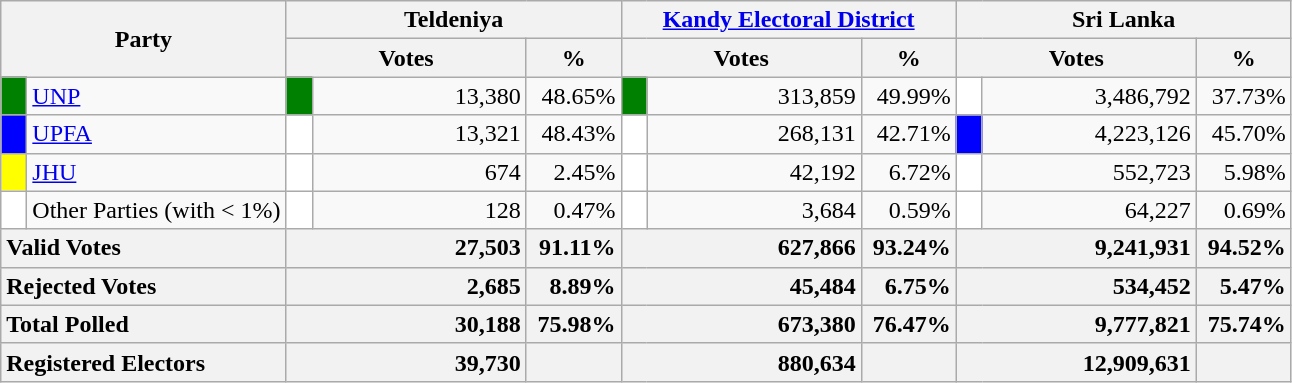<table class="wikitable">
<tr>
<th colspan="2" width="144px"rowspan="2">Party</th>
<th colspan="3" width="216px">Teldeniya</th>
<th colspan="3" width="216px"><a href='#'>Kandy Electoral District</a></th>
<th colspan="3" width="216px">Sri Lanka</th>
</tr>
<tr>
<th colspan="2" width="144px">Votes</th>
<th>%</th>
<th colspan="2" width="144px">Votes</th>
<th>%</th>
<th colspan="2" width="144px">Votes</th>
<th>%</th>
</tr>
<tr>
<td style="background-color:green;" width="10px"></td>
<td style="text-align:left;"><a href='#'>UNP</a></td>
<td style="background-color:green;" width="10px"></td>
<td style="text-align:right;">13,380</td>
<td style="text-align:right;">48.65%</td>
<td style="background-color:green;" width="10px"></td>
<td style="text-align:right;">313,859</td>
<td style="text-align:right;">49.99%</td>
<td style="background-color:white;" width="10px"></td>
<td style="text-align:right;">3,486,792</td>
<td style="text-align:right;">37.73%</td>
</tr>
<tr>
<td style="background-color:blue;" width="10px"></td>
<td style="text-align:left;"><a href='#'>UPFA</a></td>
<td style="background-color:white;" width="10px"></td>
<td style="text-align:right;">13,321</td>
<td style="text-align:right;">48.43%</td>
<td style="background-color:white;" width="10px"></td>
<td style="text-align:right;">268,131</td>
<td style="text-align:right;">42.71%</td>
<td style="background-color:blue;" width="10px"></td>
<td style="text-align:right;">4,223,126</td>
<td style="text-align:right;">45.70%</td>
</tr>
<tr>
<td style="background-color:yellow;" width="10px"></td>
<td style="text-align:left;"><a href='#'>JHU</a></td>
<td style="background-color:white;" width="10px"></td>
<td style="text-align:right;">674</td>
<td style="text-align:right;">2.45%</td>
<td style="background-color:white;" width="10px"></td>
<td style="text-align:right;">42,192</td>
<td style="text-align:right;">6.72%</td>
<td style="background-color:white;" width="10px"></td>
<td style="text-align:right;">552,723</td>
<td style="text-align:right;">5.98%</td>
</tr>
<tr>
<td style="background-color:white;" width="10px"></td>
<td style="text-align:left;">Other Parties (with < 1%)</td>
<td style="background-color:white;" width="10px"></td>
<td style="text-align:right;">128</td>
<td style="text-align:right;">0.47%</td>
<td style="background-color:white;" width="10px"></td>
<td style="text-align:right;">3,684</td>
<td style="text-align:right;">0.59%</td>
<td style="background-color:white;" width="10px"></td>
<td style="text-align:right;">64,227</td>
<td style="text-align:right;">0.69%</td>
</tr>
<tr>
<th colspan="2" width="144px"style="text-align:left;">Valid Votes</th>
<th style="text-align:right;"colspan="2" width="144px">27,503</th>
<th style="text-align:right;">91.11%</th>
<th style="text-align:right;"colspan="2" width="144px">627,866</th>
<th style="text-align:right;">93.24%</th>
<th style="text-align:right;"colspan="2" width="144px">9,241,931</th>
<th style="text-align:right;">94.52%</th>
</tr>
<tr>
<th colspan="2" width="144px"style="text-align:left;">Rejected Votes</th>
<th style="text-align:right;"colspan="2" width="144px">2,685</th>
<th style="text-align:right;">8.89%</th>
<th style="text-align:right;"colspan="2" width="144px">45,484</th>
<th style="text-align:right;">6.75%</th>
<th style="text-align:right;"colspan="2" width="144px">534,452</th>
<th style="text-align:right;">5.47%</th>
</tr>
<tr>
<th colspan="2" width="144px"style="text-align:left;">Total Polled</th>
<th style="text-align:right;"colspan="2" width="144px">30,188</th>
<th style="text-align:right;">75.98%</th>
<th style="text-align:right;"colspan="2" width="144px">673,380</th>
<th style="text-align:right;">76.47%</th>
<th style="text-align:right;"colspan="2" width="144px">9,777,821</th>
<th style="text-align:right;">75.74%</th>
</tr>
<tr>
<th colspan="2" width="144px"style="text-align:left;">Registered Electors</th>
<th style="text-align:right;"colspan="2" width="144px">39,730</th>
<th></th>
<th style="text-align:right;"colspan="2" width="144px">880,634</th>
<th></th>
<th style="text-align:right;"colspan="2" width="144px">12,909,631</th>
<th></th>
</tr>
</table>
